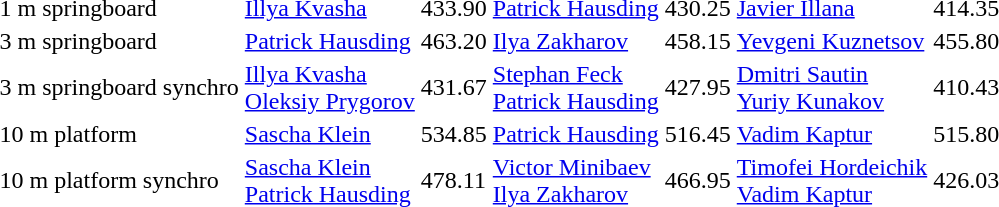<table>
<tr>
<td>1 m springboard</td>
<td><a href='#'>Illya Kvasha</a><br></td>
<td>433.90</td>
<td><a href='#'>Patrick Hausding</a><br></td>
<td>430.25</td>
<td><a href='#'>Javier Illana</a><br></td>
<td>414.35</td>
</tr>
<tr>
<td>3 m springboard</td>
<td><a href='#'>Patrick Hausding</a><br></td>
<td>463.20</td>
<td><a href='#'>Ilya Zakharov</a><br></td>
<td>458.15</td>
<td><a href='#'>Yevgeni Kuznetsov</a><br></td>
<td>455.80</td>
</tr>
<tr>
<td>3 m springboard synchro</td>
<td><a href='#'>Illya Kvasha</a><br><a href='#'>Oleksiy Prygorov</a><br></td>
<td>431.67</td>
<td><a href='#'>Stephan Feck</a><br><a href='#'>Patrick Hausding</a><br></td>
<td>427.95</td>
<td><a href='#'>Dmitri Sautin</a><br><a href='#'>Yuriy Kunakov</a><br></td>
<td>410.43</td>
</tr>
<tr>
<td>10 m platform</td>
<td><a href='#'>Sascha Klein</a><br></td>
<td>534.85</td>
<td><a href='#'>Patrick Hausding</a><br></td>
<td>516.45</td>
<td><a href='#'>Vadim Kaptur</a><br></td>
<td>515.80</td>
</tr>
<tr>
<td>10 m platform synchro</td>
<td><a href='#'>Sascha Klein</a><br><a href='#'>Patrick Hausding</a><br></td>
<td>478.11</td>
<td><a href='#'>Victor Minibaev</a><br><a href='#'>Ilya Zakharov</a><br></td>
<td>466.95</td>
<td><a href='#'>Timofei Hordeichik</a><br><a href='#'>Vadim Kaptur</a><br></td>
<td>426.03</td>
</tr>
</table>
